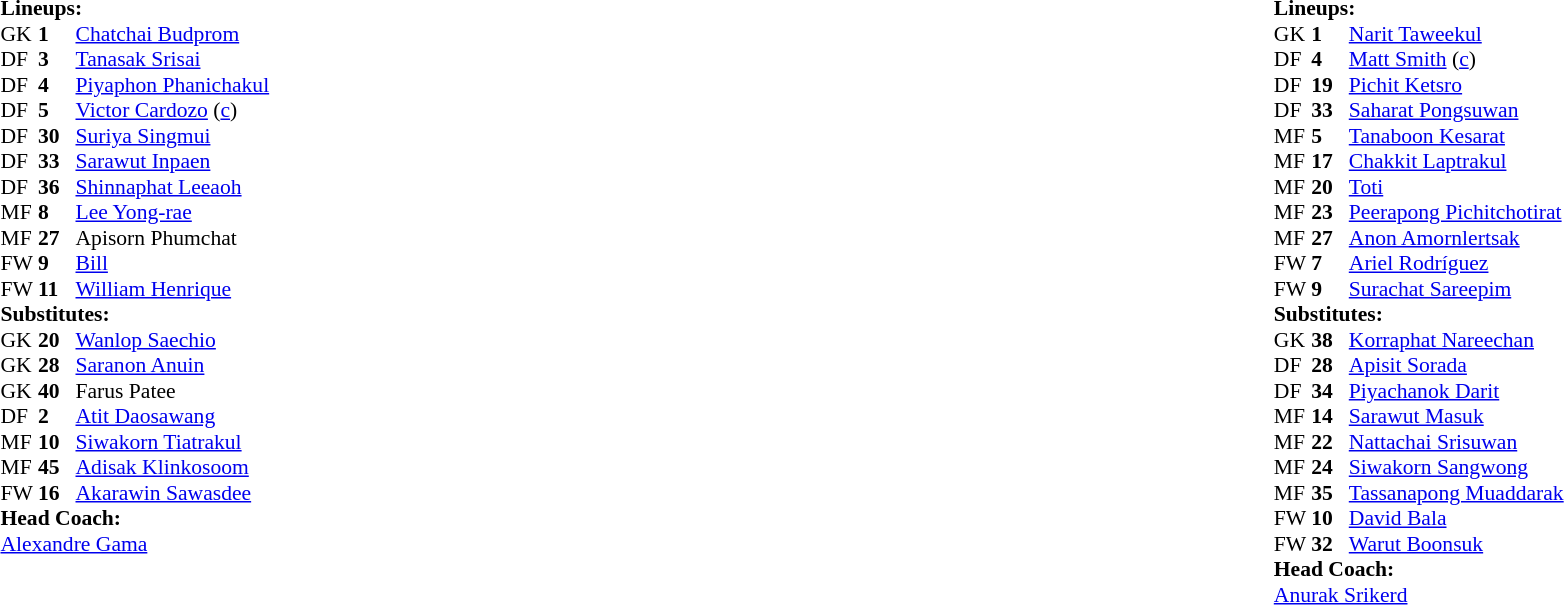<table style="width:100%">
<tr>
<td style="vertical-align:top; width:50%"><br><table style="font-size: 90%" cellspacing="0" cellpadding="0">
<tr>
<th width=25></th>
<th width=25></th>
</tr>
<tr>
<td colspan=3><strong>Lineups:</strong></td>
</tr>
<tr>
<td>GK</td>
<td><strong>1</strong></td>
<td> <a href='#'>Chatchai Budprom</a></td>
</tr>
<tr>
<td>DF</td>
<td><strong>3</strong></td>
<td> <a href='#'>Tanasak Srisai</a></td>
<td></td>
<td></td>
</tr>
<tr>
<td>DF</td>
<td><strong>4</strong></td>
<td> <a href='#'>Piyaphon Phanichakul</a></td>
<td></td>
<td></td>
<td></td>
</tr>
<tr>
<td>DF</td>
<td><strong>5</strong></td>
<td> <a href='#'>Victor Cardozo</a>  (<a href='#'>c</a>)</td>
</tr>
<tr>
<td>DF</td>
<td><strong>30</strong></td>
<td> <a href='#'>Suriya Singmui</a></td>
</tr>
<tr>
<td>DF</td>
<td><strong>33</strong></td>
<td> <a href='#'>Sarawut Inpaen</a></td>
</tr>
<tr>
<td>DF</td>
<td><strong>36</strong></td>
<td> <a href='#'>Shinnaphat Leeaoh</a></td>
<td></td>
<td></td>
</tr>
<tr>
<td>MF</td>
<td><strong>8</strong></td>
<td> <a href='#'>Lee Yong-rae</a></td>
</tr>
<tr>
<td>MF</td>
<td><strong>27</strong></td>
<td> Apisorn Phumchat</td>
<td></td>
<td></td>
</tr>
<tr>
<td>FW</td>
<td><strong>9</strong></td>
<td> <a href='#'>Bill</a></td>
</tr>
<tr>
<td>FW</td>
<td><strong>11</strong></td>
<td> <a href='#'>William Henrique</a></td>
<td></td>
</tr>
<tr>
<td colspan=3><strong>Substitutes:</strong></td>
</tr>
<tr>
<td>GK</td>
<td><strong>20</strong></td>
<td> <a href='#'>Wanlop Saechio</a></td>
</tr>
<tr>
<td>GK</td>
<td><strong>28</strong></td>
<td> <a href='#'>Saranon Anuin</a></td>
</tr>
<tr>
<td>GK</td>
<td><strong>40</strong></td>
<td> Farus Patee</td>
</tr>
<tr>
<td>DF</td>
<td><strong>2</strong></td>
<td> <a href='#'>Atit Daosawang</a></td>
</tr>
<tr>
<td>MF</td>
<td><strong>10</strong></td>
<td> <a href='#'>Siwakorn Tiatrakul</a></td>
<td></td>
<td></td>
<td></td>
</tr>
<tr>
<td>MF</td>
<td><strong>45</strong></td>
<td> <a href='#'>Adisak Klinkosoom</a></td>
</tr>
<tr>
<td>FW</td>
<td><strong>16</strong></td>
<td> <a href='#'>Akarawin Sawasdee</a></td>
</tr>
<tr>
<td colspan=3><strong>Head Coach:</strong></td>
</tr>
<tr>
<td colspan=4> <a href='#'>Alexandre Gama</a></td>
</tr>
</table>
</td>
<td style="vertical-align:top"></td>
<td style="vertical-align:top; width:50%"><br><table cellspacing="0" cellpadding="0" style="font-size:90%; margin:auto">
<tr>
<th width=25></th>
<th width=25></th>
</tr>
<tr>
<td colspan=3><strong>Lineups:</strong></td>
</tr>
<tr>
<td>GK</td>
<td><strong>1</strong></td>
<td> <a href='#'>Narit Taweekul</a></td>
</tr>
<tr>
<td>DF</td>
<td><strong>4</strong></td>
<td> <a href='#'>Matt Smith</a> (<a href='#'>c</a>)</td>
</tr>
<tr>
<td>DF</td>
<td><strong>19</strong></td>
<td> <a href='#'>Pichit Ketsro</a></td>
<td></td>
<td></td>
</tr>
<tr>
<td>DF</td>
<td><strong>33</strong></td>
<td> <a href='#'>Saharat Pongsuwan</a></td>
</tr>
<tr>
<td>MF</td>
<td><strong>5</strong></td>
<td> <a href='#'>Tanaboon Kesarat</a></td>
</tr>
<tr>
<td>MF</td>
<td><strong>17</strong></td>
<td> <a href='#'>Chakkit Laptrakul</a></td>
<td></td>
</tr>
<tr>
<td>MF</td>
<td><strong>20</strong></td>
<td> <a href='#'>Toti</a></td>
<td></td>
<td></td>
</tr>
<tr>
<td>MF</td>
<td><strong>23</strong></td>
<td> <a href='#'>Peerapong Pichitchotirat</a></td>
<td></td>
</tr>
<tr>
<td>MF</td>
<td><strong>27</strong></td>
<td> <a href='#'>Anon Amornlertsak</a></td>
<td></td>
<td></td>
</tr>
<tr>
<td>FW</td>
<td><strong>7</strong></td>
<td> <a href='#'>Ariel Rodríguez</a></td>
</tr>
<tr>
<td>FW</td>
<td><strong>9</strong></td>
<td> <a href='#'>Surachat Sareepim</a></td>
<td></td>
</tr>
<tr>
<td colspan=3><strong>Substitutes:</strong></td>
</tr>
<tr>
<td>GK</td>
<td><strong>38</strong></td>
<td> <a href='#'>Korraphat Nareechan</a></td>
</tr>
<tr>
<td>DF</td>
<td><strong>28</strong></td>
<td> <a href='#'>Apisit Sorada</a></td>
</tr>
<tr>
<td>DF</td>
<td><strong>34</strong></td>
<td> <a href='#'>Piyachanok Darit</a></td>
</tr>
<tr>
<td>MF</td>
<td><strong>14</strong></td>
<td> <a href='#'>Sarawut Masuk</a></td>
<td></td>
<td></td>
</tr>
<tr>
<td>MF</td>
<td><strong>22</strong></td>
<td> <a href='#'>Nattachai Srisuwan</a></td>
</tr>
<tr>
<td>MF</td>
<td><strong>24</strong></td>
<td> <a href='#'>Siwakorn Sangwong</a></td>
<td></td>
<td></td>
</tr>
<tr>
<td>MF</td>
<td><strong>35</strong></td>
<td> <a href='#'>Tassanapong Muaddarak</a></td>
</tr>
<tr>
<td>FW</td>
<td><strong>10</strong></td>
<td> <a href='#'>David Bala</a></td>
<td></td>
<td></td>
</tr>
<tr>
<td>FW</td>
<td><strong>32</strong></td>
<td> <a href='#'>Warut Boonsuk</a></td>
</tr>
<tr>
<td colspan=3><strong>Head Coach:</strong></td>
</tr>
<tr>
<td colspan=4> <a href='#'>Anurak Srikerd</a></td>
</tr>
</table>
</td>
</tr>
</table>
